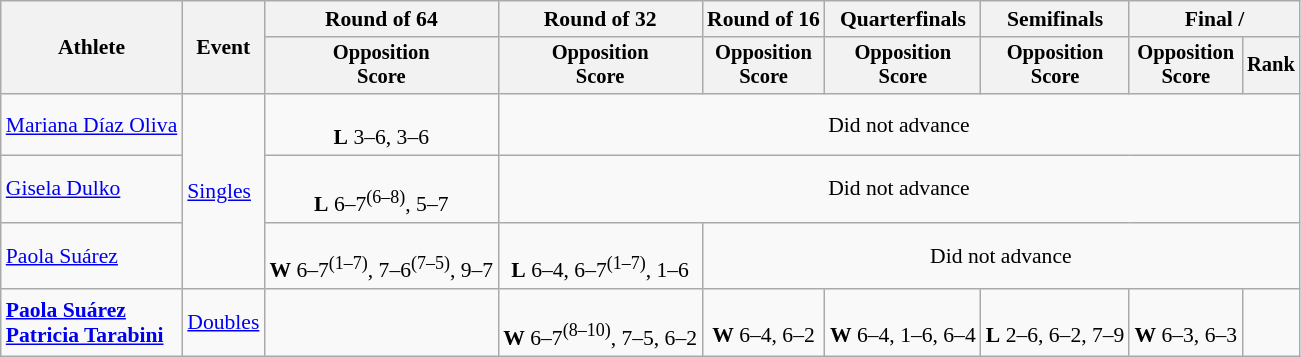<table class=wikitable style="font-size:90%">
<tr>
<th rowspan="2">Athlete</th>
<th rowspan="2">Event</th>
<th>Round of 64</th>
<th>Round of 32</th>
<th>Round of 16</th>
<th>Quarterfinals</th>
<th>Semifinals</th>
<th colspan=2>Final / </th>
</tr>
<tr style="font-size:95%">
<th>Opposition<br>Score</th>
<th>Opposition<br>Score</th>
<th>Opposition<br>Score</th>
<th>Opposition<br>Score</th>
<th>Opposition<br>Score</th>
<th>Opposition<br>Score</th>
<th>Rank</th>
</tr>
<tr align=center>
<td align=left><a href='#'>Mariana Díaz Oliva</a></td>
<td align=left rowspan=3><a href='#'>Singles</a></td>
<td><br><strong>L</strong> 3–6, 3–6</td>
<td colspan=6>Did not advance</td>
</tr>
<tr align=center>
<td align=left><a href='#'>Gisela Dulko</a></td>
<td><br><strong>L</strong> 6–7<sup>(6–8)</sup>, 5–7</td>
<td colspan=6>Did not advance</td>
</tr>
<tr align=center>
<td align=left><a href='#'>Paola Suárez</a></td>
<td><br><strong>W</strong> 6–7<sup>(1–7)</sup>, 7–6<sup>(7–5)</sup>, 9–7</td>
<td><br><strong>L</strong> 6–4, 6–7<sup>(1–7)</sup>, 1–6</td>
<td colspan=5>Did not advance</td>
</tr>
<tr align=center>
<td align=left><strong><a href='#'>Paola Suárez</a><br><a href='#'>Patricia Tarabini</a></strong></td>
<td align=left><a href='#'>Doubles</a></td>
<td></td>
<td><br><strong>W</strong> 6–7<sup>(8–10)</sup>, 7–5, 6–2</td>
<td><br><strong>W</strong> 6–4, 6–2</td>
<td><br><strong>W</strong> 6–4, 1–6, 6–4</td>
<td><br><strong>L</strong> 2–6, 6–2, 7–9</td>
<td><br><strong>W</strong> 6–3, 6–3</td>
<td></td>
</tr>
</table>
